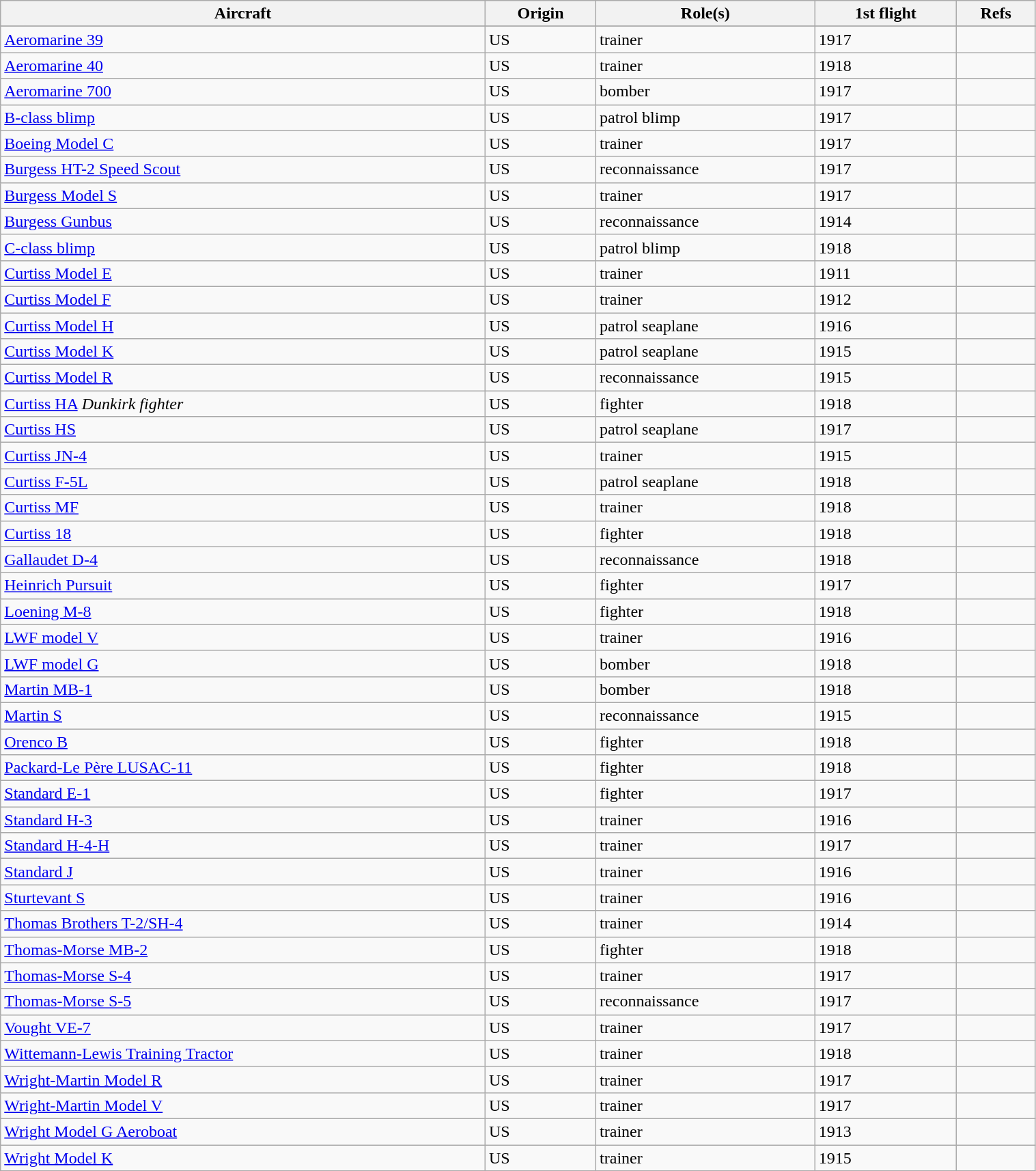<table class="wikitable sortable" style="width:80%;">
<tr>
<th>Aircraft</th>
<th>Origin</th>
<th>Role(s)</th>
<th>1st flight</th>
<th>Refs</th>
</tr>
<tr>
</tr>
<tr>
<td><a href='#'>Aeromarine 39</a></td>
<td>US</td>
<td>trainer</td>
<td>1917</td>
<td></td>
</tr>
<tr>
<td><a href='#'>Aeromarine 40</a></td>
<td>US</td>
<td>trainer</td>
<td>1918</td>
<td></td>
</tr>
<tr>
<td><a href='#'>Aeromarine 700</a></td>
<td>US</td>
<td>bomber</td>
<td>1917</td>
<td></td>
</tr>
<tr>
<td><a href='#'>B-class blimp</a></td>
<td>US</td>
<td>patrol blimp</td>
<td>1917</td>
<td></td>
</tr>
<tr>
<td><a href='#'>Boeing Model C</a></td>
<td>US</td>
<td>trainer</td>
<td>1917</td>
<td></td>
</tr>
<tr>
<td><a href='#'>Burgess HT-2 Speed Scout</a></td>
<td>US</td>
<td>reconnaissance</td>
<td>1917</td>
<td></td>
</tr>
<tr>
<td><a href='#'>Burgess Model S</a></td>
<td>US</td>
<td>trainer</td>
<td>1917</td>
<td></td>
</tr>
<tr>
<td><a href='#'>Burgess Gunbus</a></td>
<td>US</td>
<td>reconnaissance</td>
<td>1914</td>
<td></td>
</tr>
<tr>
<td><a href='#'>C-class blimp</a></td>
<td>US</td>
<td>patrol blimp</td>
<td>1918</td>
<td></td>
</tr>
<tr>
<td><a href='#'>Curtiss Model E</a></td>
<td>US</td>
<td>trainer</td>
<td>1911</td>
<td></td>
</tr>
<tr>
<td><a href='#'>Curtiss Model F</a></td>
<td>US</td>
<td>trainer</td>
<td>1912</td>
<td></td>
</tr>
<tr>
<td><a href='#'>Curtiss Model H</a></td>
<td>US</td>
<td>patrol seaplane</td>
<td>1916</td>
<td></td>
</tr>
<tr>
<td><a href='#'>Curtiss Model K</a></td>
<td>US</td>
<td>patrol seaplane</td>
<td>1915</td>
<td></td>
</tr>
<tr>
<td><a href='#'>Curtiss Model R</a></td>
<td>US</td>
<td>reconnaissance</td>
<td>1915</td>
<td></td>
</tr>
<tr>
<td><a href='#'>Curtiss HA</a> <em>Dunkirk fighter</em></td>
<td>US</td>
<td>fighter</td>
<td>1918</td>
<td></td>
</tr>
<tr>
<td><a href='#'>Curtiss HS</a></td>
<td>US</td>
<td>patrol seaplane</td>
<td>1917</td>
<td></td>
</tr>
<tr>
<td><a href='#'>Curtiss JN-4</a></td>
<td>US</td>
<td>trainer</td>
<td>1915</td>
<td></td>
</tr>
<tr>
<td><a href='#'>Curtiss F-5L</a></td>
<td>US</td>
<td>patrol seaplane</td>
<td>1918</td>
<td></td>
</tr>
<tr>
<td><a href='#'>Curtiss MF</a></td>
<td>US</td>
<td>trainer</td>
<td>1918</td>
<td></td>
</tr>
<tr>
<td><a href='#'>Curtiss 18</a></td>
<td>US</td>
<td>fighter</td>
<td>1918</td>
<td></td>
</tr>
<tr>
<td><a href='#'>Gallaudet D-4</a></td>
<td>US</td>
<td>reconnaissance</td>
<td>1918</td>
<td></td>
</tr>
<tr>
<td><a href='#'>Heinrich Pursuit</a></td>
<td>US</td>
<td>fighter</td>
<td>1917</td>
<td></td>
</tr>
<tr>
<td><a href='#'>Loening M-8</a></td>
<td>US</td>
<td>fighter</td>
<td>1918</td>
<td></td>
</tr>
<tr>
<td><a href='#'>LWF model V</a></td>
<td>US</td>
<td>trainer</td>
<td>1916</td>
<td></td>
</tr>
<tr>
<td><a href='#'>LWF model G</a></td>
<td>US</td>
<td>bomber</td>
<td>1918</td>
<td></td>
</tr>
<tr>
<td><a href='#'>Martin MB-1</a></td>
<td>US</td>
<td>bomber</td>
<td>1918</td>
<td></td>
</tr>
<tr>
<td><a href='#'>Martin S</a></td>
<td>US</td>
<td>reconnaissance</td>
<td>1915</td>
<td></td>
</tr>
<tr>
<td><a href='#'>Orenco B</a></td>
<td>US</td>
<td>fighter</td>
<td>1918</td>
<td></td>
</tr>
<tr>
<td><a href='#'>Packard-Le Père LUSAC-11</a></td>
<td>US</td>
<td>fighter</td>
<td>1918</td>
<td></td>
</tr>
<tr>
<td><a href='#'>Standard E-1</a></td>
<td>US</td>
<td>fighter</td>
<td>1917</td>
<td></td>
</tr>
<tr>
<td><a href='#'>Standard H-3</a></td>
<td>US</td>
<td>trainer</td>
<td>1916</td>
<td></td>
</tr>
<tr>
<td><a href='#'>Standard H-4-H</a></td>
<td>US</td>
<td>trainer</td>
<td>1917</td>
<td></td>
</tr>
<tr>
<td><a href='#'>Standard J</a></td>
<td>US</td>
<td>trainer</td>
<td>1916</td>
<td></td>
</tr>
<tr>
<td><a href='#'>Sturtevant S</a></td>
<td>US</td>
<td>trainer</td>
<td>1916</td>
<td></td>
</tr>
<tr>
<td><a href='#'>Thomas Brothers T-2/SH-4</a></td>
<td>US</td>
<td>trainer</td>
<td>1914</td>
<td></td>
</tr>
<tr>
<td><a href='#'>Thomas-Morse MB-2</a></td>
<td>US</td>
<td>fighter</td>
<td>1918</td>
<td></td>
</tr>
<tr>
<td><a href='#'>Thomas-Morse S-4</a></td>
<td>US</td>
<td>trainer</td>
<td>1917</td>
<td></td>
</tr>
<tr>
<td><a href='#'>Thomas-Morse S-5</a></td>
<td>US</td>
<td>reconnaissance</td>
<td>1917</td>
<td></td>
</tr>
<tr>
<td><a href='#'>Vought VE-7</a></td>
<td>US</td>
<td>trainer</td>
<td>1917</td>
<td></td>
</tr>
<tr>
<td><a href='#'>Wittemann-Lewis Training Tractor</a></td>
<td>US</td>
<td>trainer</td>
<td>1918</td>
<td></td>
</tr>
<tr>
<td><a href='#'>Wright-Martin Model R</a></td>
<td>US</td>
<td>trainer</td>
<td>1917</td>
<td></td>
</tr>
<tr>
<td><a href='#'>Wright-Martin Model V</a></td>
<td>US</td>
<td>trainer</td>
<td>1917</td>
<td></td>
</tr>
<tr>
<td><a href='#'>Wright Model G Aeroboat</a></td>
<td>US</td>
<td>trainer</td>
<td>1913</td>
<td></td>
</tr>
<tr>
<td><a href='#'>Wright Model K</a></td>
<td>US</td>
<td>trainer</td>
<td>1915</td>
<td></td>
</tr>
</table>
